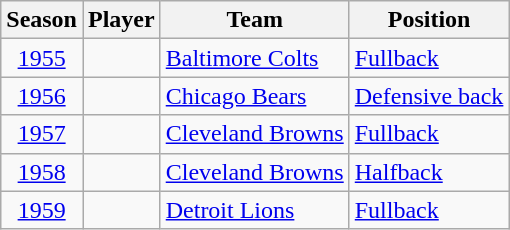<table class="wikitable sortable">
<tr>
<th>Season</th>
<th>Player</th>
<th>Team</th>
<th>Position</th>
</tr>
<tr>
<td style="text-align:center"><a href='#'>1955</a></td>
<td></td>
<td><a href='#'>Baltimore Colts</a></td>
<td><a href='#'>Fullback</a></td>
</tr>
<tr>
<td style="text-align:center"><a href='#'>1956</a></td>
<td></td>
<td><a href='#'>Chicago Bears</a></td>
<td><a href='#'>Defensive back</a></td>
</tr>
<tr>
<td style="text-align:center"><a href='#'>1957</a></td>
<td></td>
<td><a href='#'>Cleveland Browns</a></td>
<td><a href='#'>Fullback</a></td>
</tr>
<tr>
<td style="text-align:center"><a href='#'>1958</a></td>
<td></td>
<td><a href='#'>Cleveland Browns</a></td>
<td><a href='#'>Halfback</a></td>
</tr>
<tr>
<td style="text-align:center"><a href='#'>1959</a></td>
<td></td>
<td><a href='#'>Detroit Lions</a></td>
<td><a href='#'>Fullback</a></td>
</tr>
</table>
